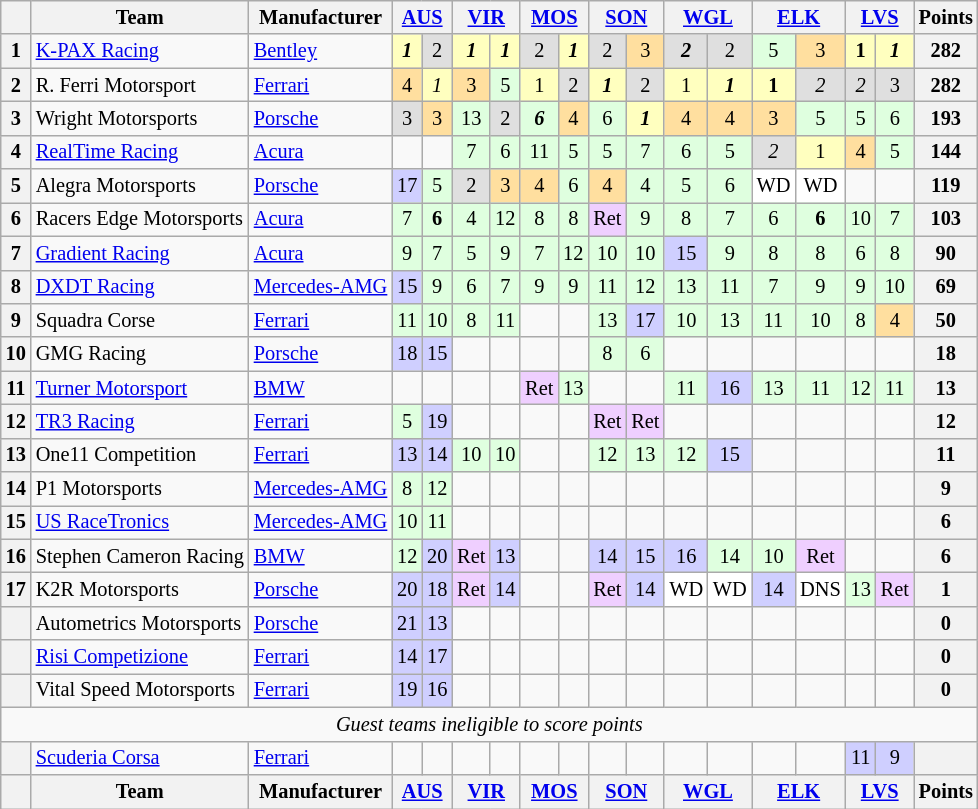<table class="wikitable" style="font-size: 85%; text-align:center;">
<tr>
<th></th>
<th>Team</th>
<th>Manufacturer</th>
<th colspan=2><a href='#'>AUS</a><br></th>
<th colspan=2><a href='#'>VIR</a><br></th>
<th colspan=2><a href='#'>MOS</a><br></th>
<th colspan=2><a href='#'>SON</a><br></th>
<th colspan=2><a href='#'>WGL</a><br></th>
<th colspan=2><a href='#'>ELK</a><br></th>
<th colspan=2><a href='#'>LVS</a><br></th>
<th>Points</th>
</tr>
<tr>
<th>1</th>
<td align=left> <a href='#'>K-PAX Racing</a></td>
<td align=left><a href='#'>Bentley</a></td>
<td style="background:#FFFFBF;"><strong><em>1</em></strong></td>
<td style="background:#DFDFDF;">2</td>
<td style="background:#FFFFBF;"><strong><em>1</em></strong></td>
<td style="background:#FFFFBF;"><strong><em>1</em></strong></td>
<td style="background:#DFDFDF;">2</td>
<td style="background:#FFFFBF;"><strong><em>1</em></strong></td>
<td style="background:#DFDFDF;">2</td>
<td style="background:#FFDF9F;">3</td>
<td style="background:#DFDFDF;"><strong><em>2</em></strong></td>
<td style="background:#DFDFDF;">2</td>
<td style="background:#DFFFDF;">5</td>
<td style="background:#FFDF9F;">3</td>
<td style="background:#FFFFBF;"><strong>1</strong></td>
<td style="background:#FFFFBF;"><strong><em>1</em></strong></td>
<th>282</th>
</tr>
<tr>
<th>2</th>
<td align=left> R. Ferri Motorsport</td>
<td align=left><a href='#'>Ferrari</a></td>
<td style="background:#FFDF9F;">4</td>
<td style="background:#FFFFBF;"><em>1</em></td>
<td style="background:#FFDF9F;">3</td>
<td style="background:#DFFFDF;">5</td>
<td style="background:#FFFFBF;">1</td>
<td style="background:#DFDFDF;">2</td>
<td style="background:#FFFFBF;"><strong><em>1</em></strong></td>
<td style="background:#DFDFDF;">2</td>
<td style="background:#FFFFBF;">1</td>
<td style="background:#FFFFBF;"><strong><em>1</em></strong></td>
<td style="background:#FFFFBF;"><strong>1</strong></td>
<td style="background:#DFDFDF;"><em>2</em></td>
<td style="background:#DFDFDF;"><em>2</em></td>
<td style="background:#DFDFDF;">3</td>
<th>282</th>
</tr>
<tr>
<th>3</th>
<td align=left> Wright Motorsports</td>
<td align=left><a href='#'>Porsche</a></td>
<td style="background:#DFDFDF;">3</td>
<td style="background:#FFDF9F;">3</td>
<td style="background:#DFFFDF;">13</td>
<td style="background:#DFDFDF;">2</td>
<td style="background:#DFFFDF;"><strong><em>6</em></strong></td>
<td style="background:#FFDF9F;">4</td>
<td style="background:#DFFFDF;">6</td>
<td style="background:#FFFFBF;"><strong><em>1</em></strong></td>
<td style="background:#FFDF9F;">4</td>
<td style="background:#FFDF9F;">4</td>
<td style="background:#FFDF9F;">3</td>
<td style="background:#DFFFDF;">5</td>
<td style="background:#DFFFDF;">5</td>
<td style="background:#DFFFDF;">6</td>
<th>193</th>
</tr>
<tr>
<th>4</th>
<td align=left> <a href='#'>RealTime Racing</a></td>
<td align=left><a href='#'>Acura</a></td>
<td></td>
<td></td>
<td style="background:#DFFFDF;">7</td>
<td style="background:#DFFFDF;">6</td>
<td style="background:#DFFFDF;">11</td>
<td style="background:#DFFFDF;">5</td>
<td style="background:#DFFFDF;">5</td>
<td style="background:#DFFFDF;">7</td>
<td style="background:#DFFFDF;">6</td>
<td style="background:#DFFFDF;">5</td>
<td style="background:#DFDFDF;"><em>2</em></td>
<td style="background:#FFFFBF;">1</td>
<td style="background:#FFDF9F;">4</td>
<td style="background:#DFFFDF;">5</td>
<th>144</th>
</tr>
<tr>
<th>5</th>
<td align=left> Alegra Motorsports</td>
<td align=left><a href='#'>Porsche</a></td>
<td style="background:#CFCFFF;">17</td>
<td style="background:#DFFFDF;">5</td>
<td style="background:#DFDFDF;">2</td>
<td style="background:#FFDF9F;">3</td>
<td style="background:#FFDF9F;">4</td>
<td style="background:#DFFFDF;">6</td>
<td style="background:#FFDF9F;">4</td>
<td style="background:#DFFFDF;">4</td>
<td style="background:#DFFFDF;">5</td>
<td style="background:#DFFFDF;">6</td>
<td style="background:#FFFFFF;">WD</td>
<td style="background:#FFFFFF;">WD</td>
<td></td>
<td></td>
<th>119</th>
</tr>
<tr>
<th>6</th>
<td align=left> Racers Edge Motorsports</td>
<td align=left><a href='#'>Acura</a></td>
<td style="background:#DFFFDF;">7</td>
<td style="background:#DFFFDF;"><strong>6</strong></td>
<td style="background:#DFFFDF;">4</td>
<td style="background:#DFFFDF;">12</td>
<td style="background:#DFFFDF;">8</td>
<td style="background:#DFFFDF;">8</td>
<td style="background:#EFCFFF;">Ret</td>
<td style="background:#DFFFDF;">9</td>
<td style="background:#DFFFDF;">8</td>
<td style="background:#DFFFDF;">7</td>
<td style="background:#DFFFDF;">6</td>
<td style="background:#DFFFDF;"><strong>6</strong></td>
<td style="background:#DFFFDF;">10</td>
<td style="background:#DFFFDF;">7</td>
<th>103</th>
</tr>
<tr>
<th>7</th>
<td align=left> <a href='#'>Gradient Racing</a></td>
<td align=left><a href='#'>Acura</a></td>
<td style="background:#DFFFDF;">9</td>
<td style="background:#DFFFDF;">7</td>
<td style="background:#DFFFDF;">5</td>
<td style="background:#DFFFDF;">9</td>
<td style="background:#DFFFDF;">7</td>
<td style="background:#DFFFDF;">12</td>
<td style="background:#DFFFDF;">10</td>
<td style="background:#DFFFDF;">10</td>
<td style="background:#CFCFFF;">15</td>
<td style="background:#DFFFDF;">9</td>
<td style="background:#DFFFDF;">8</td>
<td style="background:#DFFFDF;">8</td>
<td style="background:#DFFFDF;">6</td>
<td style="background:#DFFFDF;">8</td>
<th>90</th>
</tr>
<tr>
<th>8</th>
<td align=left> <a href='#'>DXDT Racing</a></td>
<td align=left><a href='#'>Mercedes-AMG</a></td>
<td style="background:#CFCFFF;">15</td>
<td style="background:#DFFFDF;">9</td>
<td style="background:#DFFFDF;">6</td>
<td style="background:#DFFFDF;">7</td>
<td style="background:#DFFFDF;">9</td>
<td style="background:#DFFFDF;">9</td>
<td style="background:#DFFFDF;">11</td>
<td style="background:#DFFFDF;">12</td>
<td style="background:#DFFFDF;">13</td>
<td style="background:#DFFFDF;">11</td>
<td style="background:#DFFFDF;">7</td>
<td style="background:#DFFFDF;">9</td>
<td style="background:#DFFFDF;">9</td>
<td style="background:#DFFFDF;">10</td>
<th>69</th>
</tr>
<tr>
<th>9</th>
<td align=left> Squadra Corse</td>
<td align=left><a href='#'>Ferrari</a></td>
<td style="background:#DFFFDF;">11</td>
<td style="background:#DFFFDF;">10</td>
<td style="background:#DFFFDF;">8</td>
<td style="background:#DFFFDF;">11</td>
<td></td>
<td></td>
<td style="background:#DFFFDF;">13</td>
<td style="background:#CFCFFF;">17</td>
<td style="background:#DFFFDF;">10</td>
<td style="background:#DFFFDF;">13</td>
<td style="background:#DFFFDF;">11</td>
<td style="background:#DFFFDF;">10</td>
<td style="background:#DFFFDF;">8</td>
<td style="background:#FFDF9F;">4</td>
<th>50</th>
</tr>
<tr>
<th>10</th>
<td align=left> GMG Racing</td>
<td align=left><a href='#'>Porsche</a></td>
<td style="background:#CFCFFF;">18</td>
<td style="background:#CFCFFF;">15</td>
<td></td>
<td></td>
<td></td>
<td></td>
<td style="background:#DFFFDF;">8</td>
<td style="background:#DFFFDF;">6</td>
<td></td>
<td></td>
<td></td>
<td></td>
<td></td>
<td></td>
<th>18</th>
</tr>
<tr>
<th>11</th>
<td align=left> <a href='#'>Turner Motorsport</a></td>
<td align=left><a href='#'>BMW</a></td>
<td></td>
<td></td>
<td></td>
<td></td>
<td style="background:#EFCFFF;">Ret</td>
<td style="background:#DFFFDF;">13</td>
<td></td>
<td></td>
<td style="background:#DFFFDF;">11</td>
<td style="background:#CFCFFF;">16</td>
<td style="background:#DFFFDF;">13</td>
<td style="background:#DFFFDF;">11</td>
<td style="background:#DFFFDF;">12</td>
<td style="background:#DFFFDF;">11</td>
<th>13</th>
</tr>
<tr>
<th>12</th>
<td align=left> <a href='#'>TR3 Racing</a></td>
<td align=left><a href='#'>Ferrari</a></td>
<td style="background:#DFFFDF;">5</td>
<td style="background:#CFCFFF;">19</td>
<td></td>
<td></td>
<td></td>
<td></td>
<td style="background:#EFCFFF;">Ret</td>
<td style="background:#EFCFFF;">Ret</td>
<td></td>
<td></td>
<td></td>
<td></td>
<td></td>
<td></td>
<th>12</th>
</tr>
<tr>
<th>13</th>
<td align=left> One11 Competition</td>
<td align=left><a href='#'>Ferrari</a></td>
<td style="background:#CFCFFF;">13</td>
<td style="background:#CFCFFF;">14</td>
<td style="background:#DFFFDF;">10</td>
<td style="background:#DFFFDF;">10</td>
<td></td>
<td></td>
<td style="background:#DFFFDF;">12</td>
<td style="background:#DFFFDF;">13</td>
<td style="background:#DFFFDF;">12</td>
<td style="background:#CFCFFF;">15</td>
<td></td>
<td></td>
<td></td>
<td></td>
<th>11</th>
</tr>
<tr>
<th>14</th>
<td align=left> P1 Motorsports</td>
<td align=left><a href='#'>Mercedes-AMG</a></td>
<td style="background:#DFFFDF;">8</td>
<td style="background:#DFFFDF;">12</td>
<td></td>
<td></td>
<td></td>
<td></td>
<td></td>
<td></td>
<td></td>
<td></td>
<td></td>
<td></td>
<td></td>
<td></td>
<th>9</th>
</tr>
<tr>
<th>15</th>
<td align=left> <a href='#'>US RaceTronics</a></td>
<td align=left><a href='#'>Mercedes-AMG</a></td>
<td style="background:#DFFFDF;">10</td>
<td style="background:#DFFFDF;">11</td>
<td></td>
<td></td>
<td></td>
<td></td>
<td></td>
<td></td>
<td></td>
<td></td>
<td></td>
<td></td>
<td></td>
<td></td>
<th>6</th>
</tr>
<tr>
<th>16</th>
<td align=left> Stephen Cameron Racing</td>
<td align=left><a href='#'>BMW</a></td>
<td style="background:#DFFFDF;">12</td>
<td style="background:#CFCFFF;">20</td>
<td style="background:#EFCFFF;">Ret</td>
<td style="background:#CFCFFF;">13</td>
<td></td>
<td></td>
<td style="background:#CFCFFF;">14</td>
<td style="background:#CFCFFF;">15</td>
<td style="background:#CFCFFF;">16</td>
<td style="background:#DFFFDF;">14</td>
<td style="background:#DFFFDF;">10</td>
<td style="background:#EFCFFF;">Ret</td>
<td></td>
<td></td>
<th>6</th>
</tr>
<tr>
<th>17</th>
<td align=left> K2R Motorsports</td>
<td align=left><a href='#'>Porsche</a></td>
<td style="background:#CFCFFF;">20</td>
<td style="background:#CFCFFF;">18</td>
<td style="background:#EFCFFF;">Ret</td>
<td style="background:#CFCFFF;">14</td>
<td></td>
<td></td>
<td style="background:#EFCFFF;">Ret</td>
<td style="background:#CFCFFF;">14</td>
<td style="background:#FFFFFF;">WD</td>
<td style="background:#FFFFFF;">WD</td>
<td style="background:#CFCFFF;">14</td>
<td style="background:#FFFFFF;">DNS</td>
<td style="background:#DFFFDF;">13</td>
<td style="background:#EFCFFF;">Ret</td>
<th>1</th>
</tr>
<tr>
<th></th>
<td align=left> Autometrics Motorsports</td>
<td align=left><a href='#'>Porsche</a></td>
<td style="background:#CFCFFF;">21</td>
<td style="background:#CFCFFF;">13</td>
<td></td>
<td></td>
<td></td>
<td></td>
<td></td>
<td></td>
<td></td>
<td></td>
<td></td>
<td></td>
<td></td>
<td></td>
<th>0</th>
</tr>
<tr>
<th></th>
<td align=left> <a href='#'>Risi Competizione</a></td>
<td align=left><a href='#'>Ferrari</a></td>
<td style="background:#CFCFFF;">14</td>
<td style="background:#CFCFFF;">17</td>
<td></td>
<td></td>
<td></td>
<td></td>
<td></td>
<td></td>
<td></td>
<td></td>
<td></td>
<td></td>
<td></td>
<td></td>
<th>0</th>
</tr>
<tr>
<th></th>
<td align=left> Vital Speed Motorsports</td>
<td align=left><a href='#'>Ferrari</a></td>
<td style="background:#CFCFFF;">19</td>
<td style="background:#CFCFFF;">16</td>
<td></td>
<td></td>
<td></td>
<td></td>
<td></td>
<td></td>
<td></td>
<td></td>
<td></td>
<td></td>
<td></td>
<td></td>
<th>0</th>
</tr>
<tr>
<td colspan=18><em>Guest teams ineligible to score points</em></td>
</tr>
<tr>
<th></th>
<td align=left> <a href='#'>Scuderia Corsa</a></td>
<td align=left><a href='#'>Ferrari</a></td>
<td></td>
<td></td>
<td></td>
<td></td>
<td></td>
<td></td>
<td></td>
<td></td>
<td></td>
<td></td>
<td></td>
<td></td>
<td style="background:#CFCFFF;">11</td>
<td style="background:#CFCFFF;">9</td>
<th></th>
</tr>
<tr valign="top">
<th valign=middle></th>
<th valign=middle>Team</th>
<th valign=middle>Manufacturer</th>
<th colspan=2><a href='#'>AUS</a><br></th>
<th colspan=2><a href='#'>VIR</a><br></th>
<th colspan=2><a href='#'>MOS</a><br></th>
<th colspan=2><a href='#'>SON</a><br></th>
<th colspan=2><a href='#'>WGL</a><br></th>
<th colspan=2><a href='#'>ELK</a><br></th>
<th colspan=2><a href='#'>LVS</a><br></th>
<th valign=middle>Points</th>
</tr>
</table>
